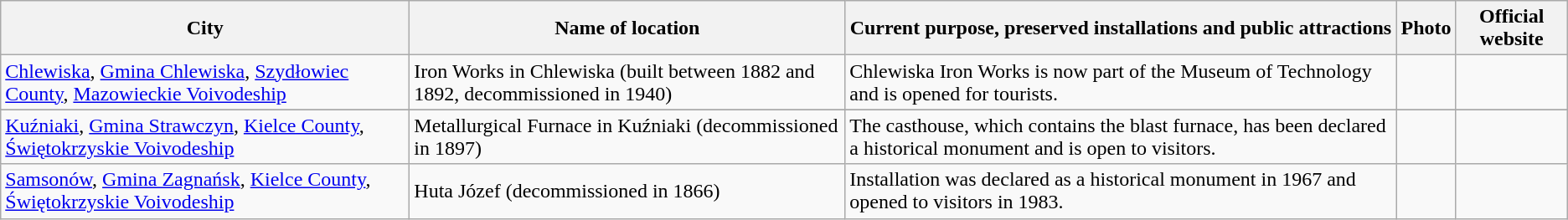<table class="wikitable">
<tr>
<th>City</th>
<th>Name of location</th>
<th>Current purpose, preserved installations and public attractions</th>
<th>Photo</th>
<th>Official website</th>
</tr>
<tr>
<td><a href='#'>Chlewiska</a>, <a href='#'>Gmina Chlewiska</a>, <a href='#'>Szydłowiec County</a>, <a href='#'>Mazowieckie Voivodeship</a></td>
<td>Iron Works in Chlewiska (built between 1882 and 1892, decommissioned in 1940)</td>
<td>Chlewiska Iron Works is now part of the Museum of Technology and is opened for tourists.</td>
<td></td>
<td></td>
</tr>
<tr>
</tr>
<tr>
<td><a href='#'>Kuźniaki</a>, <a href='#'>Gmina Strawczyn</a>, <a href='#'>Kielce County</a>, <a href='#'>Świętokrzyskie Voivodeship</a></td>
<td>Metallurgical Furnace in Kuźniaki (decommissioned in 1897)</td>
<td>The casthouse, which contains the blast furnace, has been declared a historical monument and is open to visitors.</td>
<td></td>
<td></td>
</tr>
<tr>
<td><a href='#'>Samsonów</a>, <a href='#'>Gmina Zagnańsk</a>, <a href='#'>Kielce County</a>, <a href='#'>Świętokrzyskie Voivodeship</a></td>
<td>Huta Józef (decommissioned in 1866)</td>
<td>Installation was declared as a historical monument in 1967 and opened to visitors in 1983.</td>
<td></td>
<td></td>
</tr>
</table>
